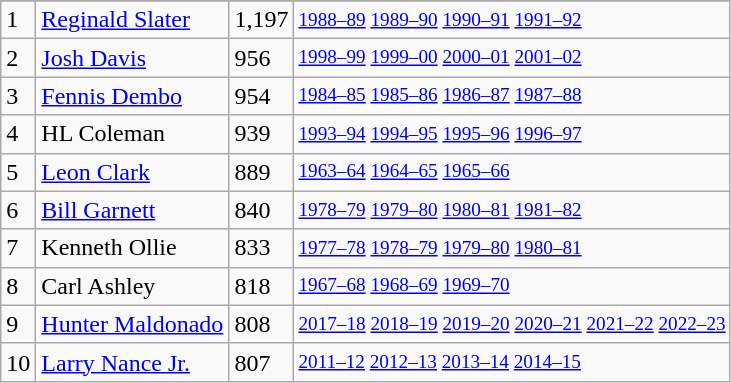<table class="wikitable">
<tr>
</tr>
<tr>
<td>1</td>
<td><a href='#'>Reginald Slater</a></td>
<td>1,197</td>
<td style="font-size:80%;"><a href='#'>1988–89</a> <a href='#'>1989–90</a> <a href='#'>1990–91</a> <a href='#'>1991–92</a></td>
</tr>
<tr>
<td>2</td>
<td><a href='#'>Josh Davis</a></td>
<td>956</td>
<td style="font-size:80%;"><a href='#'>1998–99</a> <a href='#'>1999–00</a> <a href='#'>2000–01</a> <a href='#'>2001–02</a></td>
</tr>
<tr>
<td>3</td>
<td><a href='#'>Fennis Dembo</a></td>
<td>954</td>
<td style="font-size:80%;"><a href='#'>1984–85</a> <a href='#'>1985–86</a> <a href='#'>1986–87</a> <a href='#'>1987–88</a></td>
</tr>
<tr>
<td>4</td>
<td>HL Coleman</td>
<td>939</td>
<td style="font-size:80%;"><a href='#'>1993–94</a> <a href='#'>1994–95</a> <a href='#'>1995–96</a> <a href='#'>1996–97</a></td>
</tr>
<tr>
<td>5</td>
<td><a href='#'>Leon Clark</a></td>
<td>889</td>
<td style="font-size:80%;"><a href='#'>1963–64</a> <a href='#'>1964–65</a> <a href='#'>1965–66</a></td>
</tr>
<tr>
<td>6</td>
<td><a href='#'>Bill Garnett</a></td>
<td>840</td>
<td style="font-size:80%;"><a href='#'>1978–79</a> <a href='#'>1979–80</a> <a href='#'>1980–81</a> <a href='#'>1981–82</a></td>
</tr>
<tr>
<td>7</td>
<td>Kenneth Ollie</td>
<td>833</td>
<td style="font-size:80%;"><a href='#'>1977–78</a> <a href='#'>1978–79</a> <a href='#'>1979–80</a> <a href='#'>1980–81</a></td>
</tr>
<tr>
<td>8</td>
<td>Carl Ashley</td>
<td>818</td>
<td style="font-size:80%;"><a href='#'>1967–68</a> <a href='#'>1968–69</a> <a href='#'>1969–70</a></td>
</tr>
<tr>
<td>9</td>
<td><a href='#'>Hunter Maldonado</a></td>
<td>808</td>
<td style="font-size:80%;"><a href='#'>2017–18</a> <a href='#'>2018–19</a> <a href='#'>2019–20</a> <a href='#'>2020–21</a> <a href='#'>2021–22</a> <a href='#'>2022–23</a></td>
</tr>
<tr>
<td>10</td>
<td><a href='#'>Larry Nance Jr.</a></td>
<td>807</td>
<td style="font-size:80%;"><a href='#'>2011–12</a> <a href='#'>2012–13</a> <a href='#'>2013–14</a> <a href='#'>2014–15</a></td>
</tr>
</table>
